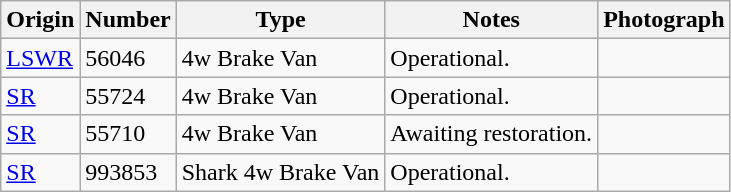<table class="wikitable">
<tr>
<th>Origin</th>
<th>Number</th>
<th>Type</th>
<th>Notes</th>
<th>Photograph</th>
</tr>
<tr>
<td><a href='#'>LSWR</a></td>
<td>56046</td>
<td>4w Brake Van</td>
<td>Operational.</td>
<td></td>
</tr>
<tr>
<td><a href='#'>SR</a></td>
<td>55724</td>
<td>4w Brake Van</td>
<td>Operational.</td>
<td></td>
</tr>
<tr>
<td><a href='#'>SR</a></td>
<td>55710</td>
<td>4w Brake Van</td>
<td>Awaiting restoration.</td>
<td></td>
</tr>
<tr>
<td><a href='#'>SR</a></td>
<td>993853</td>
<td>Shark 4w Brake Van</td>
<td>Operational.</td>
<td></td>
</tr>
</table>
